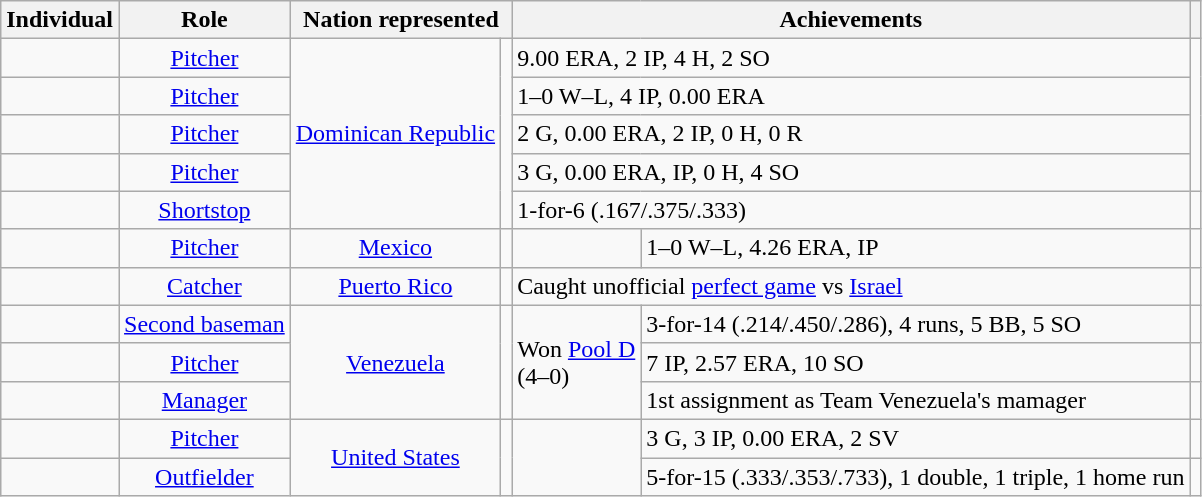<table class="wikitable sortable" border="1">
<tr>
<th>Individual</th>
<th>Role</th>
<th colspan=2>Nation represented</th>
<th class="unsortable" colspan=2>Achievements</th>
<th class="unsortable"></th>
</tr>
<tr>
<td></td>
<td align="center"><a href='#'>Pitcher</a></td>
<td align="center" rowspan=5><a href='#'>Dominican Republic</a></td>
<td align="center" rowspan=5></td>
<td colspan=2>9.00 ERA, 2 IP, 4 H, 2 SO</td>
<td rowspan=4 align="center"></td>
</tr>
<tr>
<td></td>
<td align="center"><a href='#'>Pitcher</a></td>
<td colspan=2>1–0 W–L, 4 IP, 0.00 ERA</td>
</tr>
<tr>
<td></td>
<td align="center"><a href='#'>Pitcher</a></td>
<td colspan=2>2 G, 0.00 ERA, 2 IP, 0 H, 0 R</td>
</tr>
<tr>
<td></td>
<td align="center"><a href='#'>Pitcher</a></td>
<td colspan=2>3 G, 0.00 ERA,  IP, 0 H, 4 SO</td>
</tr>
<tr>
<td></td>
<td align="center"><a href='#'>Shortstop</a></td>
<td colspan=2>1-for-6 (.167/.375/.333)</td>
<td align="center"></td>
</tr>
<tr>
<td></td>
<td align="center"><a href='#'>Pitcher</a></td>
<td align="center"><a href='#'>Mexico</a></td>
<td align="center"></td>
<td align="center"></td>
<td>1–0 W–L, 4.26 ERA,  IP</td>
<td align="center"></td>
</tr>
<tr>
<td></td>
<td align="center"><a href='#'>Catcher</a></td>
<td align="center"><a href='#'>Puerto Rico</a></td>
<td align="center"></td>
<td colspan=2>Caught unofficial <a href='#'>perfect game</a> vs <a href='#'>Israel</a></td>
<td align="center"></td>
</tr>
<tr>
<td></td>
<td align="center"><a href='#'>Second baseman</a></td>
<td align="center" rowspan=3><a href='#'>Venezuela</a></td>
<td align="center" rowspan=3></td>
<td rowspan="3">Won <a href='#'>Pool D</a><br> (4–0)</td>
<td>3-for-14 (.214/.450/.286), 4 runs, 5 BB, 5 SO</td>
<td align="center"></td>
</tr>
<tr>
<td></td>
<td align="center"><a href='#'>Pitcher</a></td>
<td>7 IP, 2.57 ERA, 10 SO</td>
<td align="center"></td>
</tr>
<tr>
<td></td>
<td align="center"><a href='#'>Manager</a></td>
<td>1st assignment as Team Venezuela's mamager</td>
</tr>
<tr>
<td></td>
<td align="center"><a href='#'>Pitcher</a></td>
<td align="center" rowspan=2><a href='#'>United States</a></td>
<td align="center" rowspan=2></td>
<td align="center" rowspan=2></td>
<td>3 G, 3 IP, 0.00 ERA, 2 SV</td>
<td align="center"></td>
</tr>
<tr>
<td></td>
<td align="center"><a href='#'>Outfielder</a></td>
<td>5-for-15 (.333/.353/.733), 1 double, 1 triple, 1 home run</td>
<td align="center"></td>
</tr>
</table>
